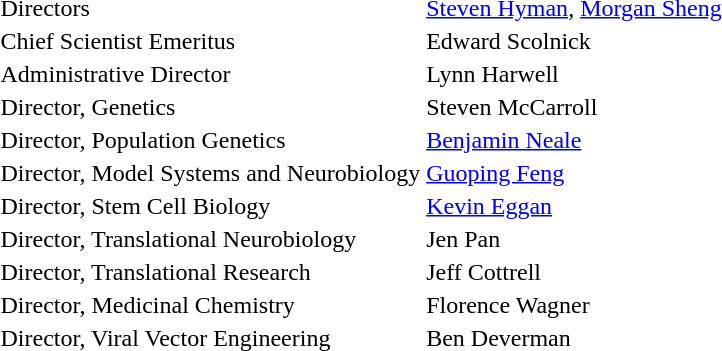<table>
<tr>
<td>Directors</td>
<td><a href='#'>Steven Hyman</a>, <a href='#'>Morgan Sheng</a></td>
</tr>
<tr>
<td>Chief Scientist Emeritus</td>
<td>Edward Scolnick</td>
</tr>
<tr>
<td>Administrative Director</td>
<td>Lynn Harwell</td>
</tr>
<tr>
<td>Director, Genetics</td>
<td>Steven McCarroll</td>
</tr>
<tr>
<td>Director, Population Genetics</td>
<td><a href='#'>Benjamin Neale</a></td>
</tr>
<tr>
<td>Director, Model Systems and Neurobiology</td>
<td><a href='#'>Guoping Feng</a></td>
</tr>
<tr>
<td>Director, Stem Cell Biology</td>
<td><a href='#'>Kevin Eggan</a></td>
</tr>
<tr>
<td>Director, Translational Neurobiology</td>
<td>Jen Pan</td>
</tr>
<tr>
<td>Director, Translational Research</td>
<td>Jeff Cottrell</td>
</tr>
<tr>
<td>Director, Medicinal Chemistry</td>
<td>Florence Wagner</td>
</tr>
<tr>
<td>Director, Viral Vector Engineering</td>
<td>Ben Deverman</td>
</tr>
</table>
